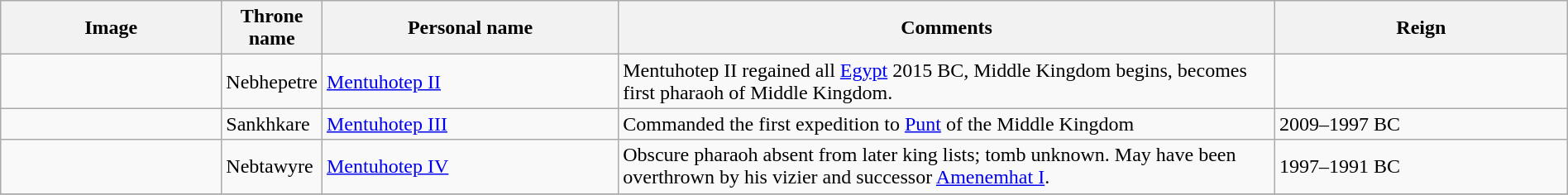<table class="wikitable" width="100%">
<tr>
<th width="15%">Image</th>
<th>Throne name</th>
<th width="20%">Personal name</th>
<th width="45%">Comments</th>
<th width="20%">Reign</th>
</tr>
<tr>
<td></td>
<td>Nebhepetre</td>
<td><a href='#'>Mentuhotep II</a></td>
<td>Mentuhotep II regained all <a href='#'>Egypt</a>  2015 BC, Middle Kingdom begins, becomes first pharaoh of Middle Kingdom.</td>
<td></td>
</tr>
<tr>
<td></td>
<td>Sankhkare</td>
<td><a href='#'>Mentuhotep III</a></td>
<td>Commanded the first expedition to <a href='#'>Punt</a> of the Middle Kingdom</td>
<td>2009–1997 BC</td>
</tr>
<tr>
<td></td>
<td>Nebtawyre</td>
<td><a href='#'>Mentuhotep IV</a></td>
<td>Obscure pharaoh absent from later king lists; tomb unknown. May have been overthrown by his vizier and successor <a href='#'>Amenemhat I</a>.</td>
<td>1997–1991 BC</td>
</tr>
<tr>
</tr>
</table>
